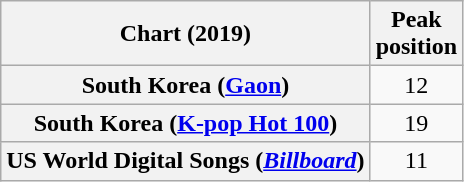<table class="wikitable plainrowheaders" style="text-align:center">
<tr>
<th scope="col">Chart (2019)</th>
<th scope="col">Peak<br>position</th>
</tr>
<tr>
<th scope="row">South Korea (<a href='#'>Gaon</a>)</th>
<td>12</td>
</tr>
<tr>
<th scope="row">South Korea (<a href='#'>K-pop Hot 100</a>)</th>
<td>19</td>
</tr>
<tr>
<th scope="row">US World Digital Songs (<em><a href='#'>Billboard</a></em>)</th>
<td>11</td>
</tr>
</table>
